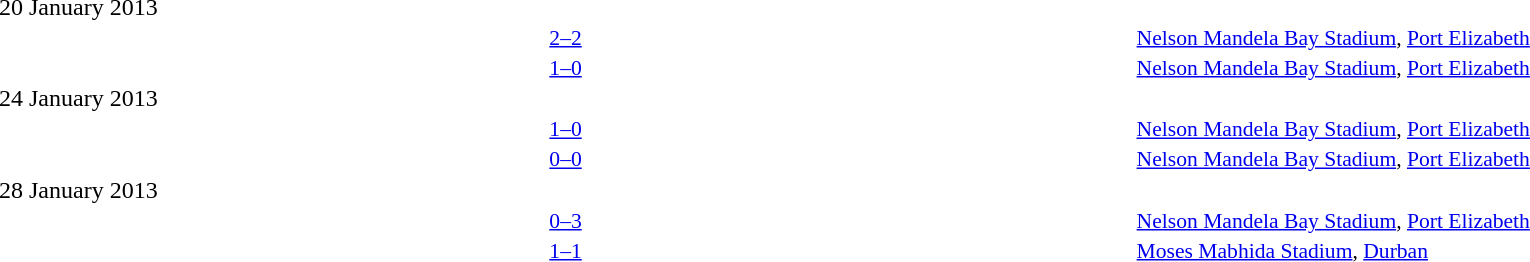<table style="width:100%" cellspacing="1">
<tr>
<th width=25%></th>
<th width=10%></th>
<th width=25%></th>
</tr>
<tr>
<td>20 January 2013</td>
</tr>
<tr style=font-size:90%>
<td align=right></td>
<td align=center><a href='#'>2–2</a></td>
<td></td>
<td><a href='#'>Nelson Mandela Bay Stadium</a>, <a href='#'>Port Elizabeth</a></td>
</tr>
<tr style=font-size:90%>
<td align=right></td>
<td align=center><a href='#'>1–0</a></td>
<td></td>
<td><a href='#'>Nelson Mandela Bay Stadium</a>, <a href='#'>Port Elizabeth</a></td>
</tr>
<tr>
<td>24 January 2013</td>
</tr>
<tr style=font-size:90%>
<td align=right></td>
<td align=center><a href='#'>1–0</a></td>
<td></td>
<td><a href='#'>Nelson Mandela Bay Stadium</a>, <a href='#'>Port Elizabeth</a></td>
</tr>
<tr style=font-size:90%>
<td align=right></td>
<td align=center><a href='#'>0–0</a></td>
<td></td>
<td><a href='#'>Nelson Mandela Bay Stadium</a>, <a href='#'>Port Elizabeth</a></td>
</tr>
<tr>
<td>28 January 2013</td>
</tr>
<tr style=font-size:90%>
<td align=right></td>
<td align=center><a href='#'>0–3</a></td>
<td></td>
<td><a href='#'>Nelson Mandela Bay Stadium</a>, <a href='#'>Port Elizabeth</a></td>
</tr>
<tr style=font-size:90%>
<td align=right></td>
<td align=center><a href='#'>1–1</a></td>
<td></td>
<td><a href='#'>Moses Mabhida Stadium</a>, <a href='#'>Durban</a></td>
</tr>
</table>
